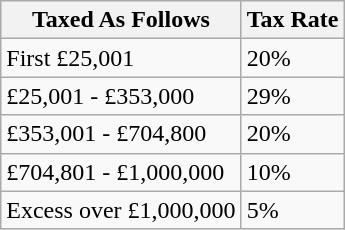<table class="wikitable">
<tr>
<th>Taxed As Follows</th>
<th>Tax Rate</th>
</tr>
<tr>
<td>First £25,001</td>
<td>20%</td>
</tr>
<tr>
<td>£25,001 - £353,000</td>
<td>29%</td>
</tr>
<tr>
<td>£353,001 - £704,800</td>
<td>20%</td>
</tr>
<tr>
<td>£704,801 - £1,000,000</td>
<td>10%</td>
</tr>
<tr>
<td>Excess over £1,000,000</td>
<td>5%</td>
</tr>
</table>
